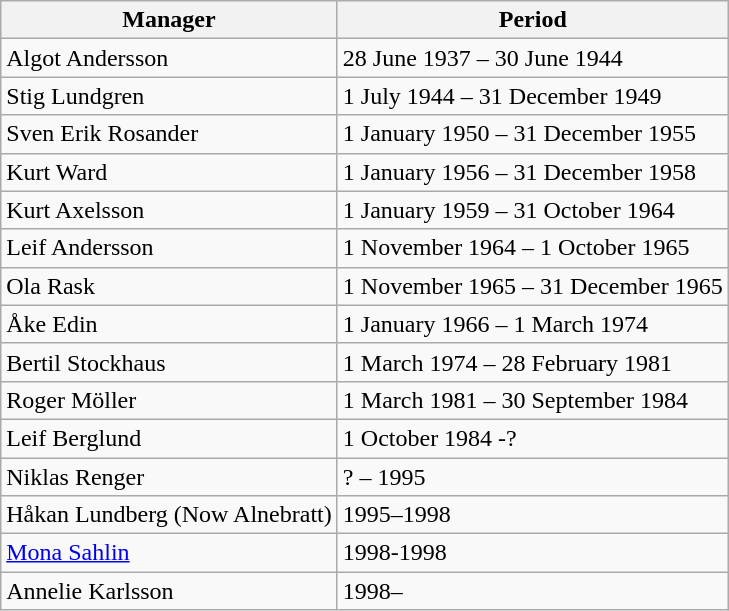<table class="wikitable">
<tr>
<th>Manager</th>
<th>Period</th>
</tr>
<tr>
<td>Algot Andersson</td>
<td>28 June 1937 – 30 June 1944</td>
</tr>
<tr>
<td>Stig Lundgren</td>
<td>1 July 1944 – 31 December 1949</td>
</tr>
<tr>
<td>Sven Erik Rosander</td>
<td>1 January 1950 – 31 December 1955</td>
</tr>
<tr>
<td>Kurt Ward</td>
<td>1 January 1956 – 31 December 1958</td>
</tr>
<tr>
<td>Kurt Axelsson</td>
<td>1 January 1959 – 31 October 1964</td>
</tr>
<tr>
<td>Leif Andersson</td>
<td>1 November 1964 – 1 October 1965</td>
</tr>
<tr>
<td>Ola Rask</td>
<td>1 November 1965 – 31 December 1965</td>
</tr>
<tr>
<td>Åke Edin</td>
<td>1 January 1966 – 1 March 1974</td>
</tr>
<tr>
<td>Bertil Stockhaus</td>
<td>1 March 1974 – 28 February 1981</td>
</tr>
<tr>
<td>Roger Möller</td>
<td>1 March 1981 – 30 September 1984</td>
</tr>
<tr>
<td>Leif Berglund</td>
<td>1 October 1984 -?</td>
</tr>
<tr>
<td>Niklas Renger</td>
<td>? – 1995</td>
</tr>
<tr>
<td>Håkan Lundberg (Now Alnebratt)</td>
<td>1995–1998</td>
</tr>
<tr>
<td><a href='#'>Mona Sahlin</a></td>
<td>1998-1998</td>
</tr>
<tr>
<td>Annelie Karlsson</td>
<td>1998–</td>
</tr>
</table>
